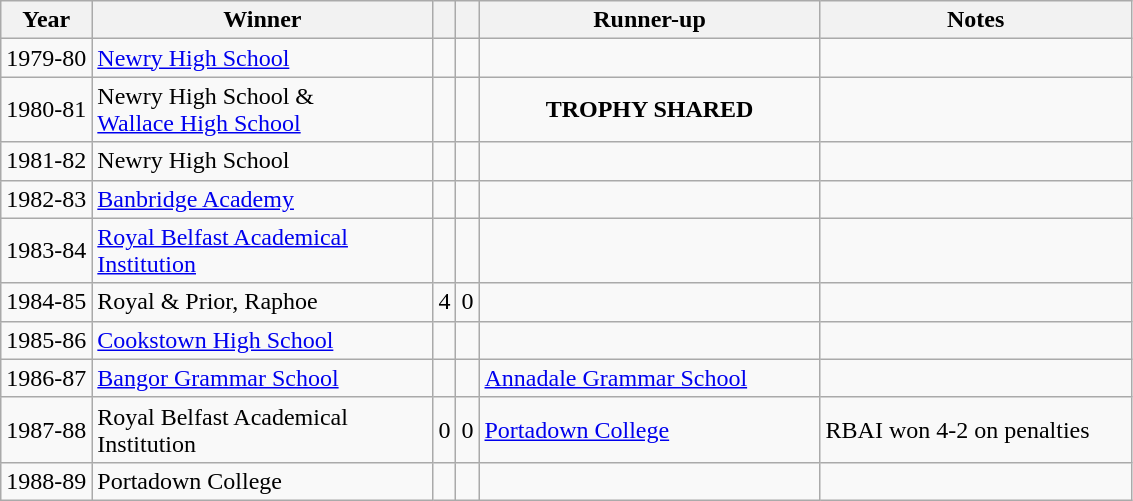<table class="wikitable">
<tr>
<th>Year</th>
<th>Winner</th>
<th></th>
<th></th>
<th>Runner-up</th>
<th width="200">Notes</th>
</tr>
<tr>
<td align="center">1979-80</td>
<td width="220"><a href='#'>Newry High School</a></td>
<td></td>
<td></td>
<td></td>
<td></td>
</tr>
<tr>
<td align="center">1980-81</td>
<td>Newry High School &<br><a href='#'>Wallace High School</a></td>
<td></td>
<td></td>
<td width="220" align="center"><strong>TROPHY SHARED</strong></td>
<td></td>
</tr>
<tr>
<td align="center">1981-82</td>
<td>Newry High School</td>
<td></td>
<td></td>
<td></td>
<td></td>
</tr>
<tr>
<td align="center">1982-83</td>
<td><a href='#'>Banbridge Academy</a></td>
<td></td>
<td></td>
<td></td>
<td></td>
</tr>
<tr>
<td align="center">1983-84</td>
<td><a href='#'>Royal Belfast Academical Institution</a></td>
<td></td>
<td></td>
<td></td>
<td></td>
</tr>
<tr>
<td align="center">1984-85</td>
<td>Royal & Prior, Raphoe</td>
<td align="center">4</td>
<td align="center">0</td>
<td></td>
<td></td>
</tr>
<tr>
<td align="center">1985-86</td>
<td><a href='#'>Cookstown High School</a></td>
<td></td>
<td></td>
<td></td>
<td></td>
</tr>
<tr>
<td align="center">1986-87</td>
<td><a href='#'>Bangor Grammar School</a></td>
<td></td>
<td></td>
<td><a href='#'>Annadale Grammar School</a></td>
<td></td>
</tr>
<tr>
<td align="center">1987-88</td>
<td>Royal Belfast Academical Institution</td>
<td align="center">0</td>
<td align="center">0</td>
<td><a href='#'>Portadown College</a></td>
<td>RBAI won 4-2 on penalties</td>
</tr>
<tr>
<td align="center">1988-89</td>
<td>Portadown College</td>
<td></td>
<td></td>
<td></td>
<td></td>
</tr>
</table>
